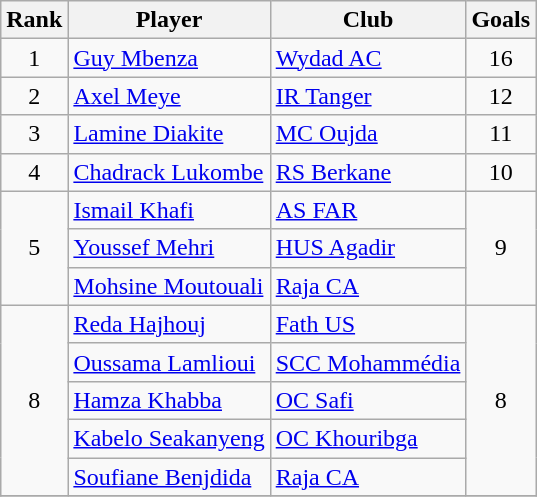<table class="wikitable" style="text-align:center">
<tr>
<th>Rank</th>
<th>Player</th>
<th>Club</th>
<th>Goals</th>
</tr>
<tr>
<td>1</td>
<td align=left> <a href='#'>Guy Mbenza</a></td>
<td align=left><a href='#'>Wydad AC</a></td>
<td>16</td>
</tr>
<tr>
<td>2</td>
<td align=left> <a href='#'>Axel Meye</a></td>
<td align=left><a href='#'>IR Tanger</a></td>
<td>12</td>
</tr>
<tr>
<td>3</td>
<td align=left> <a href='#'>Lamine Diakite</a></td>
<td align=left><a href='#'>MC Oujda</a></td>
<td>11</td>
</tr>
<tr>
<td>4</td>
<td align=left> <a href='#'>Chadrack Lukombe</a></td>
<td align=left><a href='#'>RS Berkane</a></td>
<td>10</td>
</tr>
<tr>
<td rowspan=3>5</td>
<td align=left> <a href='#'>Ismail Khafi</a></td>
<td align=left><a href='#'>AS FAR</a></td>
<td rowspan=3>9</td>
</tr>
<tr>
<td align=left> <a href='#'>Youssef Mehri</a></td>
<td align=left><a href='#'>HUS Agadir</a></td>
</tr>
<tr>
<td align=left> <a href='#'>Mohsine Moutouali</a></td>
<td align=left><a href='#'>Raja CA</a></td>
</tr>
<tr>
<td rowspan=5>8</td>
<td align=left> <a href='#'>Reda Hajhouj</a></td>
<td align=left><a href='#'>Fath US</a></td>
<td rowspan=5>8</td>
</tr>
<tr>
<td align=left> <a href='#'>Oussama Lamlioui</a></td>
<td align=left><a href='#'>SCC Mohammédia</a></td>
</tr>
<tr>
<td align=left> <a href='#'>Hamza Khabba</a></td>
<td align=left><a href='#'>OC Safi</a></td>
</tr>
<tr>
<td align=left> <a href='#'>Kabelo Seakanyeng</a></td>
<td align=left><a href='#'>OC Khouribga</a></td>
</tr>
<tr>
<td align=left> <a href='#'>Soufiane Benjdida</a></td>
<td align=left><a href='#'>Raja CA</a></td>
</tr>
<tr>
</tr>
</table>
